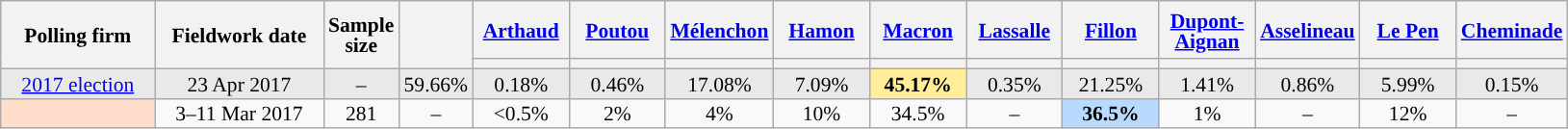<table class="wikitable sortable" style="text-align:center;font-size:90%;line-height:14px;">
<tr style="height:40px;">
<th style="width:100px;" rowspan="2">Polling firm</th>
<th style="width:110px;" rowspan="2">Fieldwork date</th>
<th style="width:35px;" rowspan="2">Sample<br>size</th>
<th style="width:30px;" rowspan="2"></th>
<th class="unsortable" style="width:60px;"><a href='#'>Arthaud</a><br></th>
<th class="unsortable" style="width:60px;"><a href='#'>Poutou</a><br></th>
<th class="unsortable" style="width:60px;"><a href='#'>Mélenchon</a><br></th>
<th class="unsortable" style="width:60px;"><a href='#'>Hamon</a><br></th>
<th class="unsortable" style="width:60px;"><a href='#'>Macron</a><br></th>
<th class="unsortable" style="width:60px;"><a href='#'>Lassalle</a><br></th>
<th class="unsortable" style="width:60px;"><a href='#'>Fillon</a><br></th>
<th class="unsortable" style="width:60px;"><a href='#'>Dupont-Aignan</a><br></th>
<th class="unsortable" style="width:60px;"><a href='#'>Asselineau</a><br></th>
<th class="unsortable" style="width:60px;"><a href='#'>Le Pen</a><br></th>
<th class="unsortable" style="width:60px;"><a href='#'>Cheminade</a><br></th>
</tr>
<tr>
<th style="background:"></th>
<th style="background:"></th>
<th style="background:"></th>
<th style="background:"></th>
<th style="background:"></th>
<th style="background:"></th>
<th style="background:"></th>
<th style="background:"></th>
<th style="background:"></th>
<th style="background:"></th>
<th style="background:"></th>
</tr>
<tr style="background:#E9E9E9;">
<td><a href='#'>2017 election</a></td>
<td data-sort-value="2017-04-23">23 Apr 2017</td>
<td>–</td>
<td>59.66%</td>
<td>0.18%</td>
<td>0.46%</td>
<td>17.08%</td>
<td>7.09%</td>
<td style="background:#FFED99;"><strong>45.17%</strong></td>
<td>0.35%</td>
<td>21.25%</td>
<td>1.41%</td>
<td>0.86%</td>
<td>5.99%</td>
<td>0.15%</td>
</tr>
<tr>
<td style="background:#FFDFCC;"></td>
<td data-sort-value="2017-03-11">3–11 Mar 2017</td>
<td>281</td>
<td>–</td>
<td data-sort-value="0%"><0.5%</td>
<td>2%</td>
<td>4%</td>
<td>10%</td>
<td>34.5%</td>
<td>–</td>
<td style="background:#B9DAFF;"><strong>36.5%</strong></td>
<td>1%</td>
<td>–</td>
<td>12%</td>
<td>–</td>
</tr>
</table>
